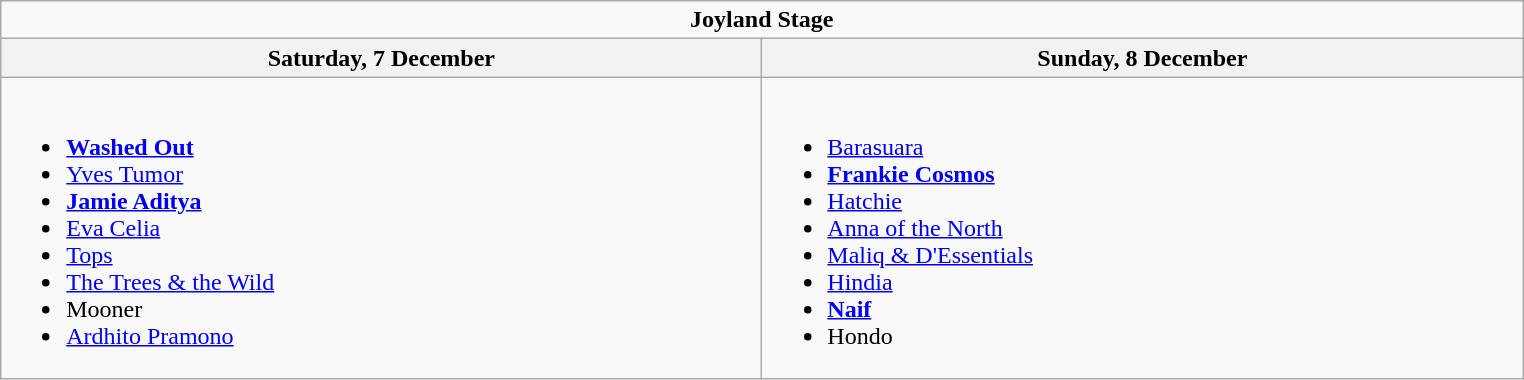<table class="wikitable">
<tr>
<td colspan="4" align="center"><strong>Joyland Stage</strong></td>
</tr>
<tr>
<th width="500">Saturday, 7 December</th>
<th width="500">Sunday, 8 December</th>
</tr>
<tr valign="top">
<td><br><ul><li><strong><a href='#'>Washed Out</a></strong></li><li><a href='#'>Yves Tumor</a></li><li><strong><a href='#'>Jamie Aditya</a></strong></li><li><a href='#'>Eva Celia</a></li><li><a href='#'>Tops</a></li><li><a href='#'>The Trees & the Wild</a></li><li>Mooner</li><li><a href='#'>Ardhito Pramono</a></li></ul></td>
<td><br><ul><li><a href='#'>Barasuara</a></li><li><strong><a href='#'>Frankie Cosmos</a></strong></li><li><a href='#'>Hatchie</a></li><li><a href='#'>Anna of the North</a></li><li><a href='#'>Maliq & D'Essentials</a></li><li><a href='#'>Hindia</a></li><li><strong><a href='#'>Naif</a></strong></li><li>Hondo</li></ul></td>
</tr>
</table>
